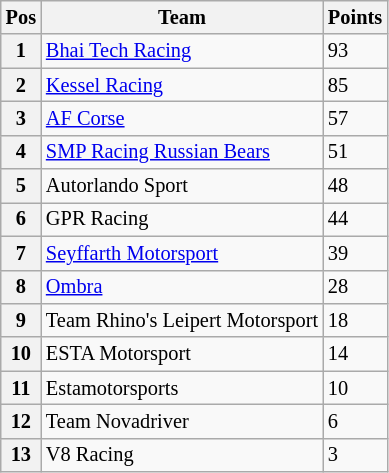<table class="wikitable" style="font-size: 85%;">
<tr>
<th>Pos</th>
<th>Team</th>
<th>Points</th>
</tr>
<tr>
<th>1</th>
<td> <a href='#'>Bhai Tech Racing</a></td>
<td>93</td>
</tr>
<tr>
<th>2</th>
<td> <a href='#'>Kessel Racing</a></td>
<td>85</td>
</tr>
<tr>
<th>3</th>
<td> <a href='#'>AF Corse</a></td>
<td>57</td>
</tr>
<tr>
<th>4</th>
<td> <a href='#'>SMP Racing Russian Bears</a></td>
<td>51</td>
</tr>
<tr>
<th>5</th>
<td> Autorlando Sport</td>
<td>48</td>
</tr>
<tr>
<th>6</th>
<td> GPR Racing</td>
<td>44</td>
</tr>
<tr>
<th>7</th>
<td> <a href='#'>Seyffarth Motorsport</a></td>
<td>39</td>
</tr>
<tr>
<th>8</th>
<td> <a href='#'>Ombra</a></td>
<td>28</td>
</tr>
<tr>
<th>9</th>
<td> Team Rhino's Leipert Motorsport</td>
<td>18</td>
</tr>
<tr>
<th>10</th>
<td> ESTA Motorsport</td>
<td>14</td>
</tr>
<tr>
<th>11</th>
<td> Estamotorsports</td>
<td>10</td>
</tr>
<tr>
<th>12</th>
<td> Team Novadriver</td>
<td>6</td>
</tr>
<tr>
<th>13</th>
<td> V8 Racing</td>
<td>3</td>
</tr>
</table>
